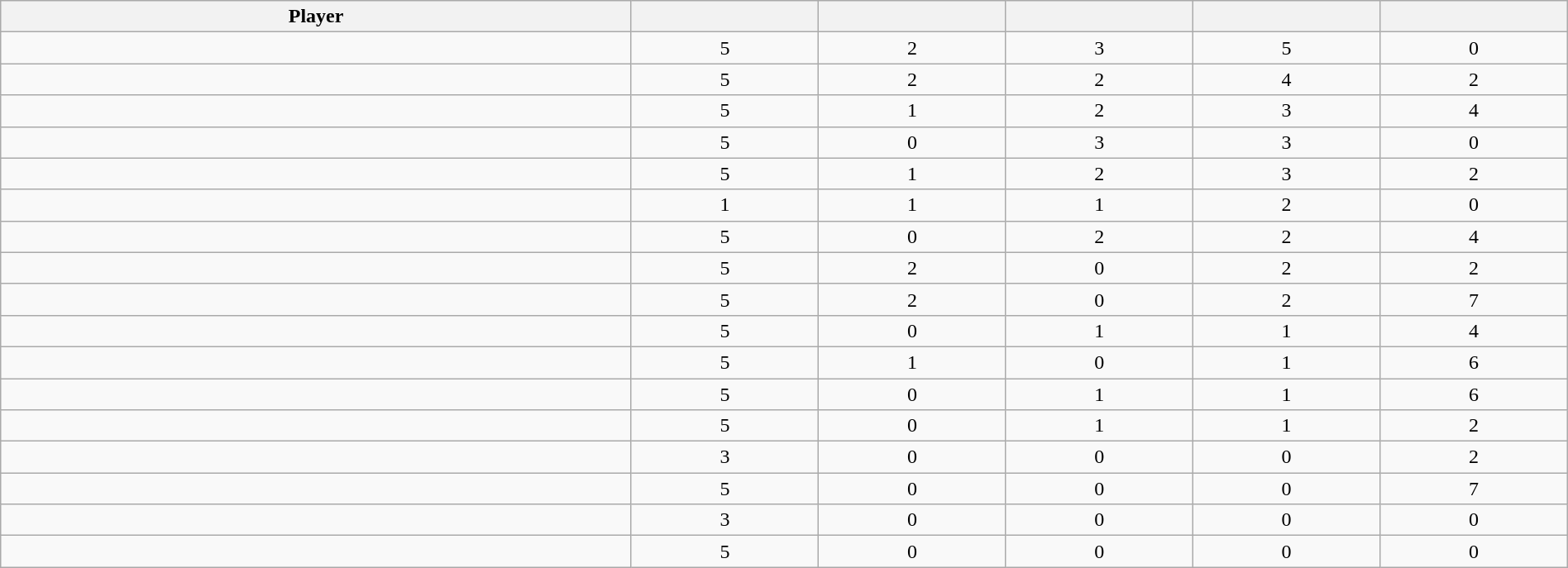<table class="wikitable sortable" style="width:100%;">
<tr align=center>
<th>Player</th>
<th></th>
<th></th>
<th></th>
<th></th>
<th></th>
</tr>
<tr align=center>
<td></td>
<td>5</td>
<td>2</td>
<td>3</td>
<td>5</td>
<td>0</td>
</tr>
<tr align=center>
<td></td>
<td>5</td>
<td>2</td>
<td>2</td>
<td>4</td>
<td>2</td>
</tr>
<tr align=center>
<td></td>
<td>5</td>
<td>1</td>
<td>2</td>
<td>3</td>
<td>4</td>
</tr>
<tr align=center>
<td></td>
<td>5</td>
<td>0</td>
<td>3</td>
<td>3</td>
<td>0</td>
</tr>
<tr align=center>
<td></td>
<td>5</td>
<td>1</td>
<td>2</td>
<td>3</td>
<td>2</td>
</tr>
<tr align=center>
<td></td>
<td>1</td>
<td>1</td>
<td>1</td>
<td>2</td>
<td>0</td>
</tr>
<tr align=center>
<td></td>
<td>5</td>
<td>0</td>
<td>2</td>
<td>2</td>
<td>4</td>
</tr>
<tr align=center>
<td></td>
<td>5</td>
<td>2</td>
<td>0</td>
<td>2</td>
<td>2</td>
</tr>
<tr align=center>
<td></td>
<td>5</td>
<td>2</td>
<td>0</td>
<td>2</td>
<td>7</td>
</tr>
<tr align=center>
<td></td>
<td>5</td>
<td>0</td>
<td>1</td>
<td>1</td>
<td>4</td>
</tr>
<tr align=center>
<td></td>
<td>5</td>
<td>1</td>
<td>0</td>
<td>1</td>
<td>6</td>
</tr>
<tr align=center>
<td></td>
<td>5</td>
<td>0</td>
<td>1</td>
<td>1</td>
<td>6</td>
</tr>
<tr align=center>
<td></td>
<td>5</td>
<td>0</td>
<td>1</td>
<td>1</td>
<td>2</td>
</tr>
<tr align=center>
<td></td>
<td>3</td>
<td>0</td>
<td>0</td>
<td>0</td>
<td>2</td>
</tr>
<tr align=center>
<td></td>
<td>5</td>
<td>0</td>
<td>0</td>
<td>0</td>
<td>7</td>
</tr>
<tr align=center>
<td></td>
<td>3</td>
<td>0</td>
<td>0</td>
<td>0</td>
<td>0</td>
</tr>
<tr align=center>
<td></td>
<td>5</td>
<td>0</td>
<td>0</td>
<td>0</td>
<td>0</td>
</tr>
</table>
